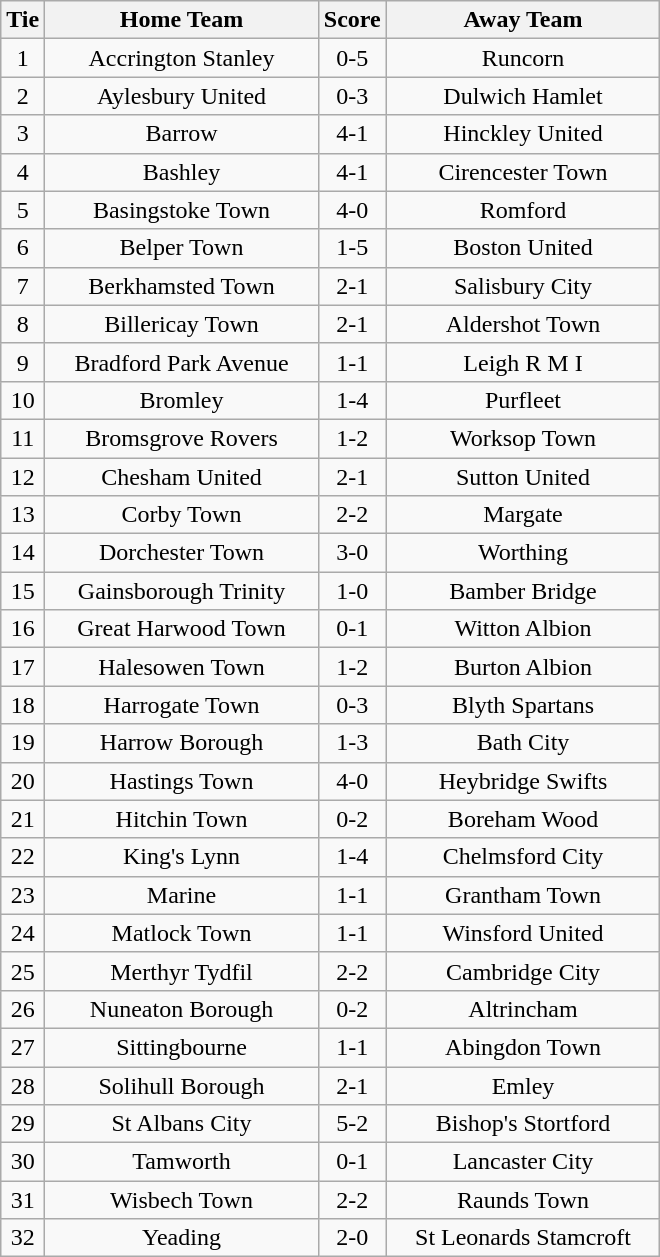<table class="wikitable" style="text-align:center;">
<tr>
<th width=20>Tie</th>
<th width=175>Home Team</th>
<th width=20>Score</th>
<th width=175>Away Team</th>
</tr>
<tr>
<td>1</td>
<td>Accrington Stanley</td>
<td>0-5</td>
<td>Runcorn</td>
</tr>
<tr>
<td>2</td>
<td>Aylesbury United</td>
<td>0-3</td>
<td>Dulwich Hamlet</td>
</tr>
<tr>
<td>3</td>
<td>Barrow</td>
<td>4-1</td>
<td>Hinckley United</td>
</tr>
<tr>
<td>4</td>
<td>Bashley</td>
<td>4-1</td>
<td>Cirencester Town</td>
</tr>
<tr>
<td>5</td>
<td>Basingstoke Town</td>
<td>4-0</td>
<td>Romford</td>
</tr>
<tr>
<td>6</td>
<td>Belper Town</td>
<td>1-5</td>
<td>Boston United</td>
</tr>
<tr>
<td>7</td>
<td>Berkhamsted Town</td>
<td>2-1</td>
<td>Salisbury City</td>
</tr>
<tr>
<td>8</td>
<td>Billericay Town</td>
<td>2-1</td>
<td>Aldershot Town</td>
</tr>
<tr>
<td>9</td>
<td>Bradford Park Avenue</td>
<td>1-1</td>
<td>Leigh R M I</td>
</tr>
<tr>
<td>10</td>
<td>Bromley</td>
<td>1-4</td>
<td>Purfleet</td>
</tr>
<tr>
<td>11</td>
<td>Bromsgrove Rovers</td>
<td>1-2</td>
<td>Worksop Town</td>
</tr>
<tr>
<td>12</td>
<td>Chesham United</td>
<td>2-1</td>
<td>Sutton United</td>
</tr>
<tr>
<td>13</td>
<td>Corby Town</td>
<td>2-2</td>
<td>Margate</td>
</tr>
<tr>
<td>14</td>
<td>Dorchester Town</td>
<td>3-0</td>
<td>Worthing</td>
</tr>
<tr>
<td>15</td>
<td>Gainsborough Trinity</td>
<td>1-0</td>
<td>Bamber Bridge</td>
</tr>
<tr>
<td>16</td>
<td>Great Harwood Town</td>
<td>0-1</td>
<td>Witton Albion</td>
</tr>
<tr>
<td>17</td>
<td>Halesowen Town</td>
<td>1-2</td>
<td>Burton Albion</td>
</tr>
<tr>
<td>18</td>
<td>Harrogate Town</td>
<td>0-3</td>
<td>Blyth Spartans</td>
</tr>
<tr>
<td>19</td>
<td>Harrow Borough</td>
<td>1-3</td>
<td>Bath City</td>
</tr>
<tr>
<td>20</td>
<td>Hastings Town</td>
<td>4-0</td>
<td>Heybridge Swifts</td>
</tr>
<tr>
<td>21</td>
<td>Hitchin Town</td>
<td>0-2</td>
<td>Boreham Wood</td>
</tr>
<tr>
<td>22</td>
<td>King's Lynn</td>
<td>1-4</td>
<td>Chelmsford City</td>
</tr>
<tr>
<td>23</td>
<td>Marine</td>
<td>1-1</td>
<td>Grantham Town</td>
</tr>
<tr>
<td>24</td>
<td>Matlock Town</td>
<td>1-1</td>
<td>Winsford United</td>
</tr>
<tr>
<td>25</td>
<td>Merthyr Tydfil</td>
<td>2-2</td>
<td>Cambridge City</td>
</tr>
<tr>
<td>26</td>
<td>Nuneaton Borough</td>
<td>0-2</td>
<td>Altrincham</td>
</tr>
<tr>
<td>27</td>
<td>Sittingbourne</td>
<td>1-1</td>
<td>Abingdon Town</td>
</tr>
<tr>
<td>28</td>
<td>Solihull Borough</td>
<td>2-1</td>
<td>Emley</td>
</tr>
<tr>
<td>29</td>
<td>St Albans City</td>
<td>5-2</td>
<td>Bishop's Stortford</td>
</tr>
<tr>
<td>30</td>
<td>Tamworth</td>
<td>0-1</td>
<td>Lancaster City</td>
</tr>
<tr>
<td>31</td>
<td>Wisbech Town</td>
<td>2-2</td>
<td>Raunds Town</td>
</tr>
<tr>
<td>32</td>
<td>Yeading</td>
<td>2-0</td>
<td>St Leonards Stamcroft</td>
</tr>
</table>
